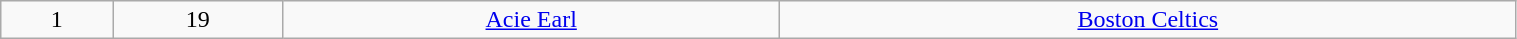<table class="wikitable" style="width:80%;">
<tr style="text-align:center;" bgcolor="">
<td>1</td>
<td>19</td>
<td><a href='#'>Acie Earl</a></td>
<td><a href='#'>Boston Celtics</a></td>
</tr>
</table>
